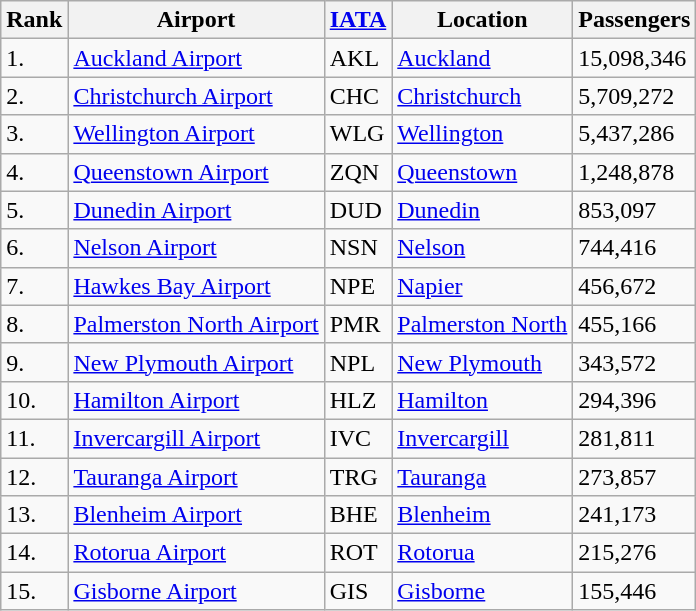<table class="wikitable">
<tr>
<th>Rank</th>
<th>Airport</th>
<th><a href='#'>IATA</a></th>
<th>Location</th>
<th>Passengers</th>
</tr>
<tr>
<td>1.</td>
<td><a href='#'>Auckland Airport</a></td>
<td>AKL</td>
<td><a href='#'>Auckland</a></td>
<td>15,098,346</td>
</tr>
<tr>
<td>2.</td>
<td><a href='#'>Christchurch Airport</a></td>
<td>CHC</td>
<td><a href='#'>Christchurch</a></td>
<td>5,709,272</td>
</tr>
<tr>
<td>3.</td>
<td><a href='#'>Wellington Airport</a></td>
<td>WLG</td>
<td><a href='#'>Wellington</a></td>
<td>5,437,286</td>
</tr>
<tr>
<td>4.</td>
<td><a href='#'>Queenstown Airport</a></td>
<td>ZQN</td>
<td><a href='#'>Queenstown</a></td>
<td>1,248,878</td>
</tr>
<tr>
<td>5.</td>
<td><a href='#'>Dunedin Airport</a></td>
<td>DUD</td>
<td><a href='#'>Dunedin</a></td>
<td>853,097</td>
</tr>
<tr>
<td>6.</td>
<td><a href='#'>Nelson Airport</a></td>
<td>NSN</td>
<td><a href='#'>Nelson</a></td>
<td>744,416</td>
</tr>
<tr>
<td>7.</td>
<td><a href='#'>Hawkes Bay Airport</a></td>
<td>NPE</td>
<td><a href='#'>Napier</a></td>
<td>456,672</td>
</tr>
<tr>
<td>8.</td>
<td><a href='#'>Palmerston North Airport</a></td>
<td>PMR</td>
<td><a href='#'>Palmerston North</a></td>
<td>455,166</td>
</tr>
<tr>
<td>9.</td>
<td><a href='#'>New Plymouth Airport</a></td>
<td>NPL</td>
<td><a href='#'>New Plymouth</a></td>
<td>343,572</td>
</tr>
<tr>
<td>10.</td>
<td><a href='#'>Hamilton Airport</a></td>
<td>HLZ</td>
<td><a href='#'>Hamilton</a></td>
<td>294,396</td>
</tr>
<tr>
<td>11.</td>
<td><a href='#'>Invercargill Airport</a></td>
<td>IVC</td>
<td><a href='#'>Invercargill</a></td>
<td>281,811</td>
</tr>
<tr>
<td>12.</td>
<td><a href='#'>Tauranga Airport</a></td>
<td>TRG</td>
<td><a href='#'>Tauranga</a></td>
<td>273,857</td>
</tr>
<tr>
<td>13.</td>
<td><a href='#'>Blenheim Airport</a></td>
<td>BHE</td>
<td><a href='#'>Blenheim</a></td>
<td>241,173</td>
</tr>
<tr>
<td>14.</td>
<td><a href='#'>Rotorua Airport</a></td>
<td>ROT</td>
<td><a href='#'>Rotorua</a></td>
<td>215,276</td>
</tr>
<tr>
<td>15.</td>
<td><a href='#'>Gisborne Airport</a></td>
<td>GIS</td>
<td><a href='#'>Gisborne</a></td>
<td>155,446</td>
</tr>
</table>
